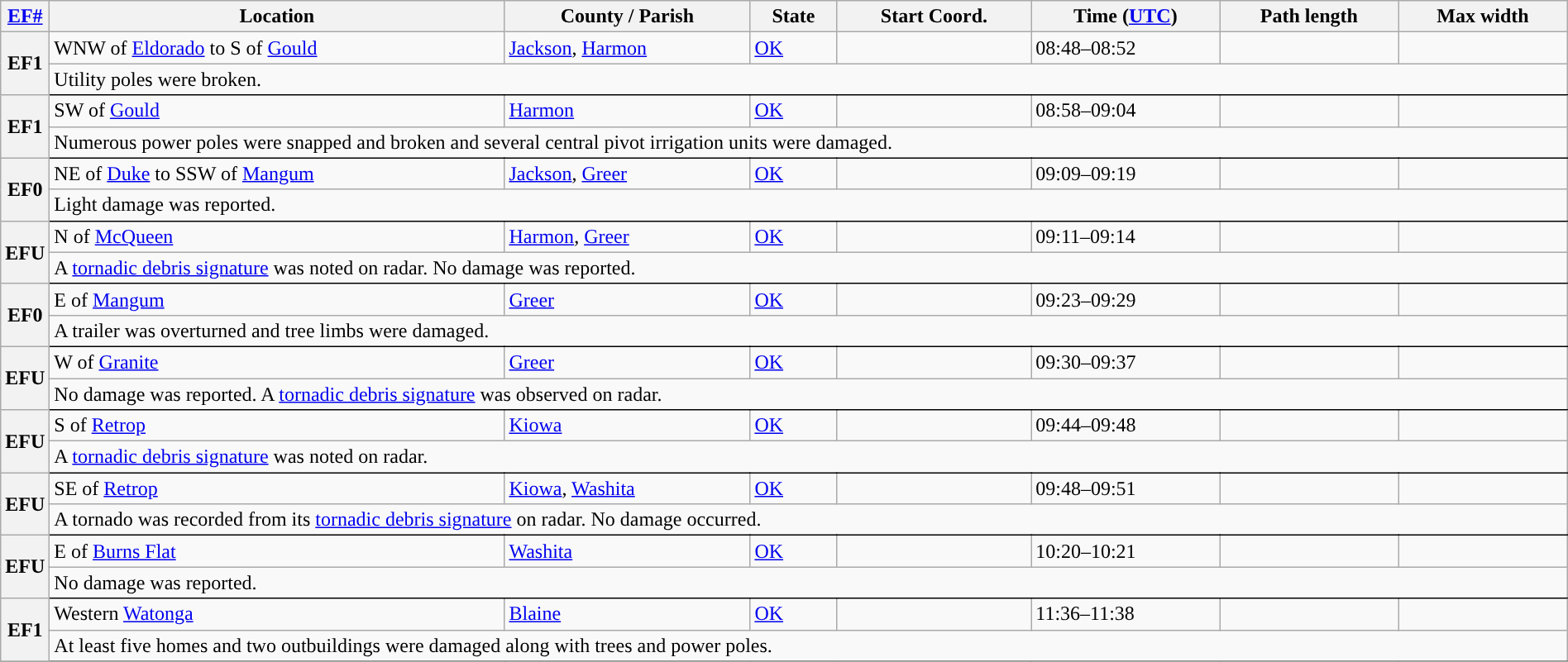<table class="wikitable sortable" style="width:100%;">
<tr>
<th scope="col" width="2%" align="center"><a href='#'>EF#</a></th>
<th scope="col" align="center" class="unsortable">Location</th>
<th scope="col" align="center" class="unsortable">County / Parish</th>
<th scope="col" align="center">State</th>
<th scope="col" align="center">Start Coord.</th>
<th scope="col" align="center">Time (<a href='#'>UTC</a>)</th>
<th scope="col" align="center">Path length</th>
<th scope="col" align="center">Max width</th>
</tr>
<tr>
<th scope="row" rowspan="2" style="background-color:#">EF1</th>
<td>WNW of <a href='#'>Eldorado</a> to S of <a href='#'>Gould</a></td>
<td><a href='#'>Jackson</a>, <a href='#'>Harmon</a></td>
<td><a href='#'>OK</a></td>
<td></td>
<td>08:48–08:52</td>
<td></td>
<td></td>
</tr>
<tr class="expand-child">
<td colspan="8" style=" border-bottom: 1px solid black;">Utility poles were broken.</td>
</tr>
<tr>
<th scope="row" rowspan="2" style="background-color:#">EF1</th>
<td>SW of <a href='#'>Gould</a></td>
<td><a href='#'>Harmon</a></td>
<td><a href='#'>OK</a></td>
<td></td>
<td>08:58–09:04</td>
<td></td>
<td></td>
</tr>
<tr class="expand-child">
<td colspan="8" style=" border-bottom: 1px solid black;">Numerous power poles were snapped and broken and several central pivot irrigation units were damaged.</td>
</tr>
<tr>
<th scope="row" rowspan="2" style="background-color:#">EF0</th>
<td>NE of <a href='#'>Duke</a> to SSW of <a href='#'>Mangum</a></td>
<td><a href='#'>Jackson</a>, <a href='#'>Greer</a></td>
<td><a href='#'>OK</a></td>
<td></td>
<td>09:09–09:19</td>
<td></td>
<td></td>
</tr>
<tr class="expand-child">
<td colspan="8" style=" border-bottom: 1px solid black;">Light damage was reported.</td>
</tr>
<tr>
<th scope="row" rowspan="2" style="background-color:#">EFU</th>
<td>N of <a href='#'>McQueen</a></td>
<td><a href='#'>Harmon</a>, <a href='#'>Greer</a></td>
<td><a href='#'>OK</a></td>
<td></td>
<td>09:11–09:14</td>
<td></td>
<td></td>
</tr>
<tr class="expand-child">
<td colspan="8" style=" border-bottom: 1px solid black;">A <a href='#'>tornadic debris signature</a> was noted on radar. No damage was reported.</td>
</tr>
<tr>
<th scope="row" rowspan="2" style="background-color:#">EF0</th>
<td>E of <a href='#'>Mangum</a></td>
<td><a href='#'>Greer</a></td>
<td><a href='#'>OK</a></td>
<td></td>
<td>09:23–09:29</td>
<td></td>
<td></td>
</tr>
<tr class="expand-child">
<td colspan="8" style=" border-bottom: 1px solid black;">A trailer was overturned and tree limbs were damaged.</td>
</tr>
<tr>
<th scope="row" rowspan="2" style="background-color:#">EFU</th>
<td>W of <a href='#'>Granite</a></td>
<td><a href='#'>Greer</a></td>
<td><a href='#'>OK</a></td>
<td></td>
<td>09:30–09:37</td>
<td></td>
<td></td>
</tr>
<tr class="expand-child">
<td colspan="8" style=" border-bottom: 1px solid black;">No damage was reported. A <a href='#'>tornadic debris signature</a> was observed on radar.</td>
</tr>
<tr>
<th scope="row" rowspan="2" style="background-color:#">EFU</th>
<td>S of <a href='#'>Retrop</a></td>
<td><a href='#'>Kiowa</a></td>
<td><a href='#'>OK</a></td>
<td></td>
<td>09:44–09:48</td>
<td></td>
<td></td>
</tr>
<tr class="expand-child">
<td colspan="8" style=" border-bottom: 1px solid black;">A <a href='#'>tornadic debris signature</a> was noted on radar.</td>
</tr>
<tr>
<th scope="row" rowspan="2" style="background-color:#">EFU</th>
<td>SE of <a href='#'>Retrop</a></td>
<td><a href='#'>Kiowa</a>, <a href='#'>Washita</a></td>
<td><a href='#'>OK</a></td>
<td></td>
<td>09:48–09:51</td>
<td></td>
<td></td>
</tr>
<tr class="expand-child">
<td colspan="8" style=" border-bottom: 1px solid black;">A tornado was recorded from its <a href='#'>tornadic debris signature</a> on radar. No damage occurred.</td>
</tr>
<tr>
<th scope="row" rowspan="2" style="background-color:#">EFU</th>
<td>E of <a href='#'>Burns Flat</a></td>
<td><a href='#'>Washita</a></td>
<td><a href='#'>OK</a></td>
<td></td>
<td>10:20–10:21</td>
<td></td>
<td></td>
</tr>
<tr class="expand-child">
<td colspan="8" style=" border-bottom: 1px solid black;">No damage was reported.</td>
</tr>
<tr>
<th scope="row" rowspan="2" style="background-color:#">EF1</th>
<td>Western <a href='#'>Watonga</a></td>
<td><a href='#'>Blaine</a></td>
<td><a href='#'>OK</a></td>
<td></td>
<td>11:36–11:38</td>
<td></td>
<td></td>
</tr>
<tr class="expand-child">
<td colspan="8" style=" border-bottom: 1px solid black;">At least five homes and two outbuildings were damaged along with trees and power poles.</td>
</tr>
<tr>
</tr>
</table>
